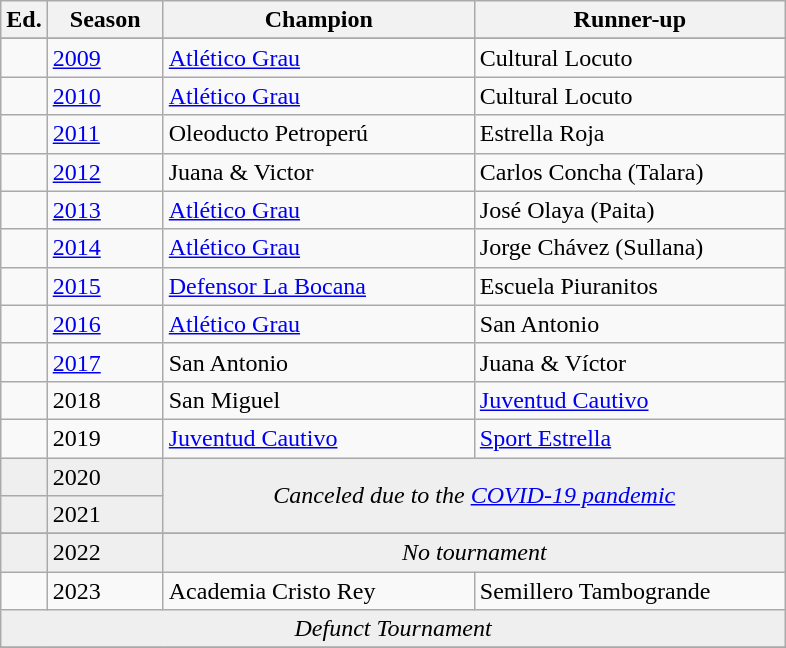<table class="wikitable">
<tr>
<th width=px>Ed.</th>
<th width="70">Season</th>
<th width="200">Champion</th>
<th width="200">Runner-up</th>
</tr>
<tr>
</tr>
<tr>
<td></td>
<td><a href='#'>2009</a></td>
<td><a href='#'>Atlético Grau</a></td>
<td>Cultural Locuto</td>
</tr>
<tr>
<td></td>
<td><a href='#'>2010</a></td>
<td><a href='#'>Atlético Grau</a></td>
<td>Cultural Locuto</td>
</tr>
<tr>
<td></td>
<td><a href='#'>2011</a></td>
<td>Oleoducto Petroperú</td>
<td>Estrella Roja</td>
</tr>
<tr>
<td></td>
<td><a href='#'>2012</a></td>
<td>Juana & Victor</td>
<td>Carlos Concha (Talara)</td>
</tr>
<tr>
<td></td>
<td><a href='#'>2013</a></td>
<td><a href='#'>Atlético Grau</a></td>
<td>José Olaya (Paita)</td>
</tr>
<tr>
<td></td>
<td><a href='#'>2014</a></td>
<td><a href='#'>Atlético Grau</a></td>
<td>Jorge Chávez (Sullana)</td>
</tr>
<tr>
<td></td>
<td><a href='#'>2015</a></td>
<td><a href='#'>Defensor La Bocana</a></td>
<td>Escuela Piuranitos</td>
</tr>
<tr>
<td></td>
<td><a href='#'>2016</a></td>
<td><a href='#'>Atlético Grau</a></td>
<td>San Antonio</td>
</tr>
<tr>
<td></td>
<td><a href='#'>2017</a></td>
<td>San Antonio</td>
<td>Juana & Víctor</td>
</tr>
<tr>
<td></td>
<td>2018</td>
<td>San Miguel</td>
<td><a href='#'>Juventud Cautivo</a></td>
</tr>
<tr>
<td></td>
<td>2019</td>
<td><a href='#'>Juventud Cautivo</a></td>
<td><a href='#'>Sport Estrella</a></td>
</tr>
<tr bgcolor=#efefef>
<td></td>
<td>2020</td>
<td rowspan=2 colspan="2" align=center><em>Canceled due to the <a href='#'>COVID-19 pandemic</a></em></td>
</tr>
<tr bgcolor=#efefef>
<td></td>
<td>2021</td>
</tr>
<tr>
</tr>
<tr bgcolor=#efefef>
<td></td>
<td>2022</td>
<td colspan="2" align=center><em>No tournament</em></td>
</tr>
<tr>
<td></td>
<td>2023</td>
<td>Academia Cristo Rey</td>
<td>Semillero Tambogrande</td>
</tr>
<tr bgcolor=#efefef>
<td colspan="4" style="text-align:center;"><em>Defunct Tournament</em></td>
</tr>
<tr>
</tr>
</table>
